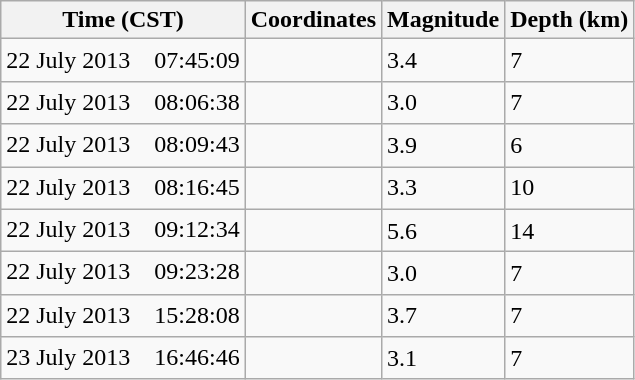<table class="wikitable sortable">
<tr>
<th>Time (CST)</th>
<th>Coordinates</th>
<th>Magnitude</th>
<th>Depth (km)</th>
</tr>
<tr>
<td>22 July 2013　07:45:09</td>
<td></td>
<td>3.4</td>
<td>7</td>
</tr>
<tr>
<td>22 July 2013　08:06:38</td>
<td></td>
<td>3.0</td>
<td>7</td>
</tr>
<tr>
<td>22 July 2013　08:09:43</td>
<td></td>
<td>3.9</td>
<td>6</td>
</tr>
<tr>
<td>22 July 2013　08:16:45</td>
<td></td>
<td>3.3</td>
<td>10</td>
</tr>
<tr>
<td>22 July 2013　09:12:34</td>
<td></td>
<td>5.6</td>
<td>14</td>
</tr>
<tr>
<td>22 July 2013　09:23:28</td>
<td></td>
<td>3.0</td>
<td>7</td>
</tr>
<tr>
<td>22 July 2013　15:28:08</td>
<td></td>
<td>3.7</td>
<td>7</td>
</tr>
<tr>
<td>23 July 2013　16:46:46</td>
<td></td>
<td>3.1</td>
<td>7</td>
</tr>
</table>
